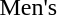<table>
<tr>
<td>Men's</td>
<td></td>
<td></td>
<td></td>
</tr>
</table>
